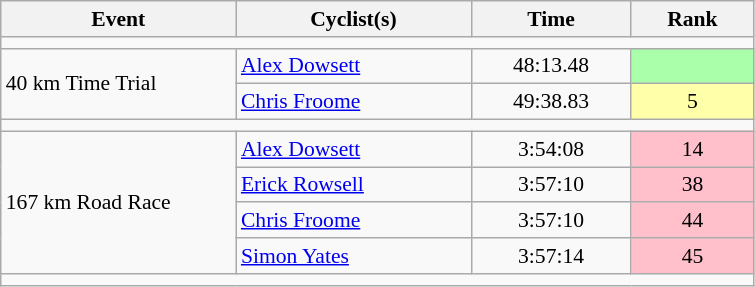<table class=wikitable style="font-size:90%">
<tr>
<th width=150>Event</th>
<th width=150>Cyclist(s)</th>
<th width=100>Time</th>
<th width=75>Rank</th>
</tr>
<tr>
<td colspan="4" style="height:1px;;"></td>
</tr>
<tr>
<td rowspan=2>40 km Time Trial</td>
<td><a href='#'>Alex Dowsett</a></td>
<td style="text-align:center;">48:13.48</td>
<td style="text-align:center; background:#afa;"></td>
</tr>
<tr>
<td><a href='#'>Chris Froome</a></td>
<td style="text-align:center;">49:38.83</td>
<td style="text-align:center; background:#ffa;">5</td>
</tr>
<tr>
<td colspan="4" style="height:1px;;"></td>
</tr>
<tr>
<td rowspan=4>167 km Road Race</td>
<td><a href='#'>Alex Dowsett</a></td>
<td style="text-align:center;">3:54:08</td>
<td style="text-align:center; background:pink;">14</td>
</tr>
<tr>
<td><a href='#'>Erick Rowsell</a></td>
<td style="text-align:center;">3:57:10</td>
<td style="text-align:center; background:pink;">38</td>
</tr>
<tr>
<td><a href='#'>Chris Froome</a></td>
<td style="text-align:center;">3:57:10</td>
<td style="text-align:center; background:pink;">44</td>
</tr>
<tr>
<td><a href='#'>Simon Yates</a></td>
<td style="text-align:center;">3:57:14</td>
<td style="text-align:center; background:pink;">45</td>
</tr>
<tr>
<td colspan="4" style="height:1px;;"></td>
</tr>
</table>
